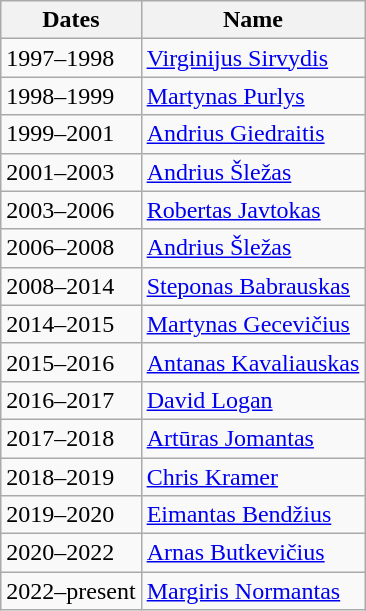<table class="wikitable">
<tr>
<th>Dates</th>
<th>Name</th>
</tr>
<tr>
<td>1997–1998</td>
<td> <a href='#'>Virginijus Sirvydis</a></td>
</tr>
<tr>
<td>1998–1999</td>
<td> <a href='#'>Martynas Purlys</a></td>
</tr>
<tr>
<td>1999–2001</td>
<td> <a href='#'>Andrius Giedraitis</a></td>
</tr>
<tr>
<td>2001–2003</td>
<td> <a href='#'>Andrius Šležas</a></td>
</tr>
<tr>
<td>2003–2006</td>
<td> <a href='#'>Robertas Javtokas</a></td>
</tr>
<tr>
<td>2006–2008</td>
<td> <a href='#'>Andrius Šležas</a></td>
</tr>
<tr>
<td>2008–2014</td>
<td> <a href='#'>Steponas Babrauskas</a></td>
</tr>
<tr>
<td>2014–2015</td>
<td> <a href='#'>Martynas Gecevičius</a></td>
</tr>
<tr>
<td>2015–2016</td>
<td> <a href='#'>Antanas Kavaliauskas</a></td>
</tr>
<tr>
<td>2016–2017</td>
<td>  <a href='#'>David Logan</a></td>
</tr>
<tr>
<td>2017–2018</td>
<td> <a href='#'>Artūras Jomantas</a></td>
</tr>
<tr>
<td>2018–2019</td>
<td> <a href='#'>Chris Kramer</a></td>
</tr>
<tr>
<td>2019–2020</td>
<td> <a href='#'>Eimantas Bendžius</a></td>
</tr>
<tr>
<td>2020–2022</td>
<td> <a href='#'>Arnas Butkevičius</a></td>
</tr>
<tr>
<td>2022–present</td>
<td> <a href='#'>Margiris Normantas</a></td>
</tr>
</table>
